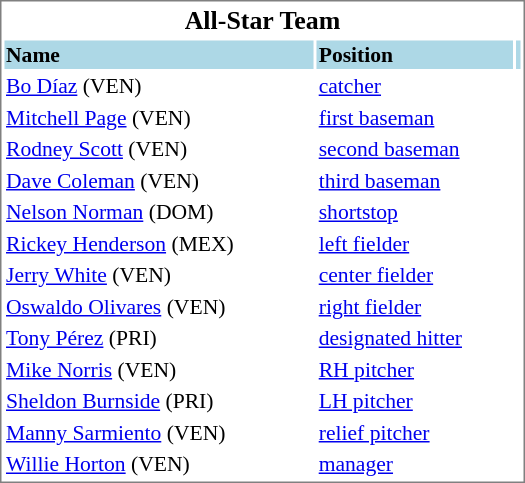<table cellpadding="1"  style="width:350px; font-size:90%; border:1px solid gray;">
<tr style="text-align:center; font-size:larger;">
<td colspan=6><strong>All-Star Team</strong></td>
</tr>
<tr style="background:lightblue;">
<td><strong>Name</strong></td>
<td><strong>Position</strong></td>
<td></td>
</tr>
<tr>
<td><a href='#'>Bo Díaz</a> (VEN)</td>
<td><a href='#'>catcher</a></td>
</tr>
<tr>
<td><a href='#'>Mitchell Page</a> (VEN)</td>
<td><a href='#'>first baseman</a></td>
</tr>
<tr>
<td><a href='#'>Rodney Scott</a> (VEN)</td>
<td><a href='#'>second baseman</a></td>
</tr>
<tr>
<td><a href='#'>Dave Coleman</a> (VEN)</td>
<td><a href='#'>third baseman</a></td>
</tr>
<tr>
<td><a href='#'>Nelson Norman</a> (DOM)</td>
<td><a href='#'>shortstop</a></td>
</tr>
<tr>
<td><a href='#'>Rickey Henderson</a> (MEX)</td>
<td><a href='#'>left fielder</a></td>
</tr>
<tr>
<td><a href='#'>Jerry White</a> (VEN)</td>
<td><a href='#'>center fielder</a></td>
</tr>
<tr>
<td><a href='#'>Oswaldo Olivares</a> (VEN)</td>
<td><a href='#'>right fielder</a></td>
</tr>
<tr>
<td><a href='#'>Tony Pérez</a> (PRI)</td>
<td><a href='#'>designated hitter</a></td>
</tr>
<tr>
<td><a href='#'>Mike Norris</a> (VEN)</td>
<td><a href='#'>RH pitcher</a></td>
</tr>
<tr>
<td><a href='#'>Sheldon Burnside</a> (PRI)</td>
<td><a href='#'>LH pitcher</a></td>
</tr>
<tr>
<td><a href='#'>Manny Sarmiento</a> (VEN)</td>
<td><a href='#'>relief pitcher</a></td>
</tr>
<tr>
<td><a href='#'>Willie Horton</a> (VEN)</td>
<td><a href='#'>manager</a></td>
</tr>
</table>
